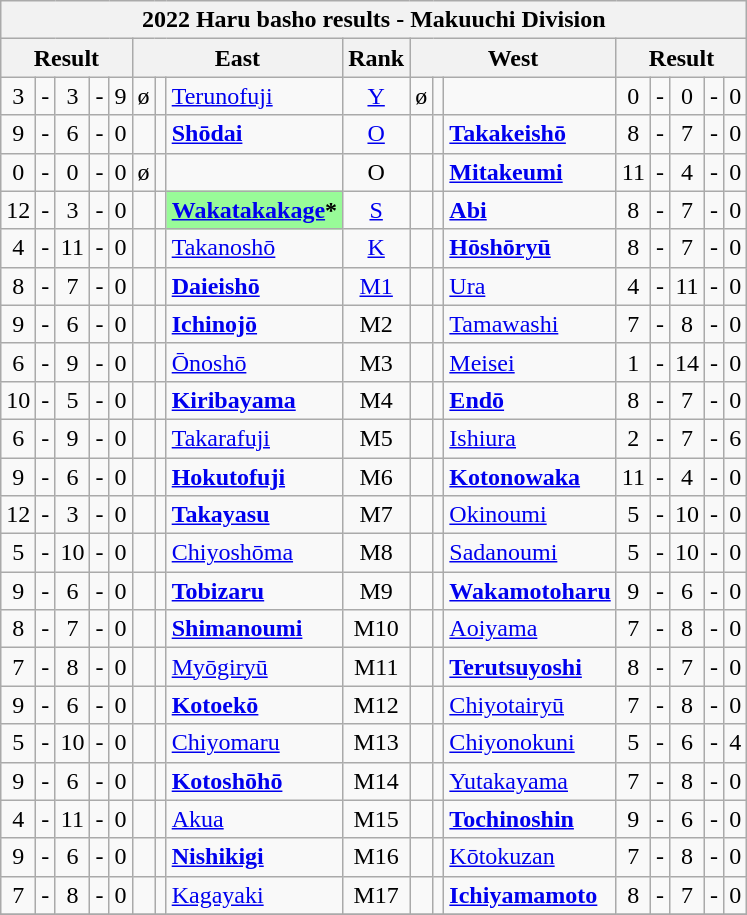<table class="wikitable" style="text-align:center">
<tr>
<th colspan="17">2022 Haru basho results - Makuuchi Division</th>
</tr>
<tr>
<th colspan="5">Result</th>
<th colspan="3">East</th>
<th>Rank</th>
<th colspan="3">West</th>
<th colspan="5">Result</th>
</tr>
<tr>
<td>3</td>
<td>-</td>
<td>3</td>
<td>-</td>
<td>9</td>
<td>ø</td>
<td></td>
<td style="text-align:left"><a href='#'>Terunofuji</a></td>
<td><a href='#'>Y</a></td>
<td>ø</td>
<td></td>
<td></td>
<td>0</td>
<td>-</td>
<td>0</td>
<td>-</td>
<td>0</td>
</tr>
<tr>
<td>9</td>
<td>-</td>
<td>6</td>
<td>-</td>
<td>0</td>
<td></td>
<td></td>
<td style="text-align:left"><strong><a href='#'>Shōdai</a></strong></td>
<td><a href='#'>O</a></td>
<td></td>
<td></td>
<td style="text-align:left;"><strong><a href='#'>Takakeishō</a></strong></td>
<td>8</td>
<td>-</td>
<td>7</td>
<td>-</td>
<td>0</td>
</tr>
<tr>
<td>0</td>
<td>-</td>
<td>0</td>
<td>-</td>
<td>0</td>
<td>ø</td>
<td></td>
<td></td>
<td>O</td>
<td></td>
<td></td>
<td style="text-align:left;"><strong><a href='#'>Mitakeumi</a></strong></td>
<td>11</td>
<td>-</td>
<td>4</td>
<td>-</td>
<td>0</td>
</tr>
<tr>
<td>12</td>
<td>-</td>
<td>3</td>
<td>-</td>
<td>0</td>
<td></td>
<td></td>
<td style="text-align:left;background: PaleGreen;"><strong><a href='#'>Wakatakakage</a>*</strong></td>
<td><a href='#'>S</a></td>
<td></td>
<td></td>
<td style="text-align:left;"><strong><a href='#'>Abi</a></strong></td>
<td>8</td>
<td>-</td>
<td>7</td>
<td>-</td>
<td>0</td>
</tr>
<tr>
<td>4</td>
<td>-</td>
<td>11</td>
<td>-</td>
<td>0</td>
<td></td>
<td></td>
<td style="text-align:left;"><a href='#'>Takanoshō</a></td>
<td><a href='#'>K</a></td>
<td></td>
<td></td>
<td style="text-align:left;"><strong><a href='#'>Hōshōryū</a></strong></td>
<td>8</td>
<td>-</td>
<td>7</td>
<td>-</td>
<td>0</td>
</tr>
<tr>
<td>8</td>
<td>-</td>
<td>7</td>
<td>-</td>
<td>0</td>
<td></td>
<td></td>
<td style="text-align:left;"><strong><a href='#'>Daieishō</a></strong></td>
<td><a href='#'>M1</a></td>
<td></td>
<td></td>
<td style="text-align:left;"><a href='#'>Ura</a></td>
<td>4</td>
<td>-</td>
<td>11</td>
<td>-</td>
<td>0</td>
</tr>
<tr>
<td>9</td>
<td>-</td>
<td>6</td>
<td>-</td>
<td>0</td>
<td></td>
<td></td>
<td style="text-align:left;"><strong><a href='#'>Ichinojō</a></strong></td>
<td>M2</td>
<td></td>
<td></td>
<td style="text-align:left;"><a href='#'>Tamawashi</a></td>
<td>7</td>
<td>-</td>
<td>8</td>
<td>-</td>
<td>0</td>
</tr>
<tr>
<td>6</td>
<td>-</td>
<td>9</td>
<td>-</td>
<td>0</td>
<td></td>
<td></td>
<td style="text-align:left;"><a href='#'>Ōnoshō</a></td>
<td>M3</td>
<td></td>
<td></td>
<td style="text-align:left;"><a href='#'>Meisei</a></td>
<td>1</td>
<td>-</td>
<td>14</td>
<td>-</td>
<td>0</td>
</tr>
<tr>
<td>10</td>
<td>-</td>
<td>5</td>
<td>-</td>
<td>0</td>
<td></td>
<td></td>
<td style="text-align:left;"><strong><a href='#'>Kiribayama</a> </strong></td>
<td>M4</td>
<td></td>
<td></td>
<td style="text-align:left;"><strong><a href='#'>Endō</a></strong></td>
<td>8</td>
<td>-</td>
<td>7</td>
<td>-</td>
<td>0</td>
</tr>
<tr>
<td>6</td>
<td>-</td>
<td>9</td>
<td>-</td>
<td>0</td>
<td></td>
<td></td>
<td style="text-align:left;"><a href='#'>Takarafuji</a></td>
<td>M5</td>
<td></td>
<td></td>
<td style="text-align:left;"><a href='#'>Ishiura</a></td>
<td>2</td>
<td>-</td>
<td>7</td>
<td>-</td>
<td>6</td>
</tr>
<tr>
<td>9</td>
<td>-</td>
<td>6</td>
<td>-</td>
<td>0</td>
<td></td>
<td></td>
<td style="text-align:left;"><strong><a href='#'>Hokutofuji</a></strong></td>
<td>M6</td>
<td></td>
<td></td>
<td style="text-align:left;"><strong><a href='#'>Kotonowaka</a></strong></td>
<td>11</td>
<td>-</td>
<td>4</td>
<td>-</td>
<td>0</td>
</tr>
<tr>
<td>12</td>
<td>-</td>
<td>3</td>
<td>-</td>
<td>0</td>
<td></td>
<td></td>
<td style="text-align:left;"><strong><a href='#'>Takayasu</a></strong></td>
<td>M7</td>
<td></td>
<td></td>
<td style="text-align:left;"><a href='#'>Okinoumi</a></td>
<td>5</td>
<td>-</td>
<td>10</td>
<td>-</td>
<td>0</td>
</tr>
<tr>
<td>5</td>
<td>-</td>
<td>10</td>
<td>-</td>
<td>0</td>
<td></td>
<td></td>
<td style="text-align:left;"><a href='#'>Chiyoshōma</a></td>
<td>M8</td>
<td></td>
<td></td>
<td style="text-align:left;"><a href='#'>Sadanoumi</a></td>
<td>5</td>
<td>-</td>
<td>10</td>
<td>-</td>
<td>0</td>
</tr>
<tr>
<td>9</td>
<td>-</td>
<td>6</td>
<td>-</td>
<td>0</td>
<td></td>
<td></td>
<td style="text-align:left;"><strong><a href='#'>Tobizaru</a></strong></td>
<td>M9</td>
<td></td>
<td></td>
<td style="text-align:left;"><strong><a href='#'>Wakamotoharu</a></strong></td>
<td>9</td>
<td>-</td>
<td>6</td>
<td>-</td>
<td>0</td>
</tr>
<tr>
<td>8</td>
<td>-</td>
<td>7</td>
<td>-</td>
<td>0</td>
<td></td>
<td></td>
<td style="text-align:left;"><strong><a href='#'>Shimanoumi</a></strong></td>
<td>M10</td>
<td></td>
<td></td>
<td style="text-align:left;"><a href='#'>Aoiyama</a></td>
<td>7</td>
<td>-</td>
<td>8</td>
<td>-</td>
<td>0</td>
</tr>
<tr>
<td>7</td>
<td>-</td>
<td>8</td>
<td>-</td>
<td>0</td>
<td></td>
<td></td>
<td style="text-align:left;"><a href='#'>Myōgiryū</a></td>
<td>M11</td>
<td></td>
<td></td>
<td style="text-align:left;"><strong><a href='#'>Terutsuyoshi</a></strong></td>
<td>8</td>
<td>-</td>
<td>7</td>
<td>-</td>
<td>0</td>
</tr>
<tr>
<td>9</td>
<td>-</td>
<td>6</td>
<td>-</td>
<td>0</td>
<td></td>
<td></td>
<td style="text-align:left;"><strong><a href='#'>Kotoekō</a></strong></td>
<td>M12</td>
<td></td>
<td></td>
<td style="text-align:left;"><a href='#'>Chiyotairyū</a></td>
<td>7</td>
<td>-</td>
<td>8</td>
<td>-</td>
<td>0</td>
</tr>
<tr>
<td>5</td>
<td>-</td>
<td>10</td>
<td>-</td>
<td>0</td>
<td></td>
<td></td>
<td style="text-align:left;"><a href='#'>Chiyomaru</a></td>
<td>M13</td>
<td></td>
<td></td>
<td style="text-align:left;"><a href='#'>Chiyonokuni</a></td>
<td>5</td>
<td>-</td>
<td>6</td>
<td>-</td>
<td>4</td>
</tr>
<tr>
<td>9</td>
<td>-</td>
<td>6</td>
<td>-</td>
<td>0</td>
<td></td>
<td></td>
<td style="text-align:left;"><strong><a href='#'>Kotoshōhō</a></strong></td>
<td>M14</td>
<td></td>
<td></td>
<td style="text-align:left;"><a href='#'>Yutakayama</a></td>
<td>7</td>
<td>-</td>
<td>8</td>
<td>-</td>
<td>0</td>
</tr>
<tr>
<td>4</td>
<td>-</td>
<td>11</td>
<td>-</td>
<td>0</td>
<td></td>
<td></td>
<td style="text-align:left;"><a href='#'>Akua</a></td>
<td>M15</td>
<td></td>
<td></td>
<td style="text-align:left;"><strong><a href='#'>Tochinoshin</a></strong></td>
<td>9</td>
<td>-</td>
<td>6</td>
<td>-</td>
<td>0</td>
</tr>
<tr>
<td>9</td>
<td>-</td>
<td>6</td>
<td>-</td>
<td>0</td>
<td></td>
<td></td>
<td style="text-align:left;"><strong><a href='#'>Nishikigi</a></strong></td>
<td>M16</td>
<td></td>
<td></td>
<td style="text-align:left;"><a href='#'>Kōtokuzan</a></td>
<td>7</td>
<td>-</td>
<td>8</td>
<td>-</td>
<td>0</td>
</tr>
<tr>
<td>7</td>
<td>-</td>
<td>8</td>
<td>-</td>
<td>0</td>
<td></td>
<td></td>
<td style="text-align:left;"><a href='#'>Kagayaki</a></td>
<td>M17</td>
<td></td>
<td></td>
<td style="text-align:left;"><strong><a href='#'>Ichiyamamoto</a></strong></td>
<td>8</td>
<td>-</td>
<td>7</td>
<td>-</td>
<td>0</td>
</tr>
<tr>
</tr>
</table>
